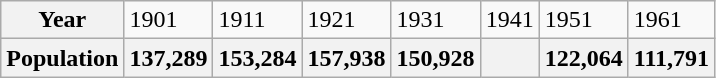<table class="wikitable">
<tr>
<th>Year</th>
<td>1901</td>
<td>1911</td>
<td>1921</td>
<td>1931</td>
<td>1941</td>
<td>1951</td>
<td>1961</td>
</tr>
<tr>
<th>Population</th>
<th>137,289</th>
<th>153,284</th>
<th>157,938</th>
<th>150,928</th>
<th></th>
<th>122,064</th>
<th>111,791</th>
</tr>
</table>
